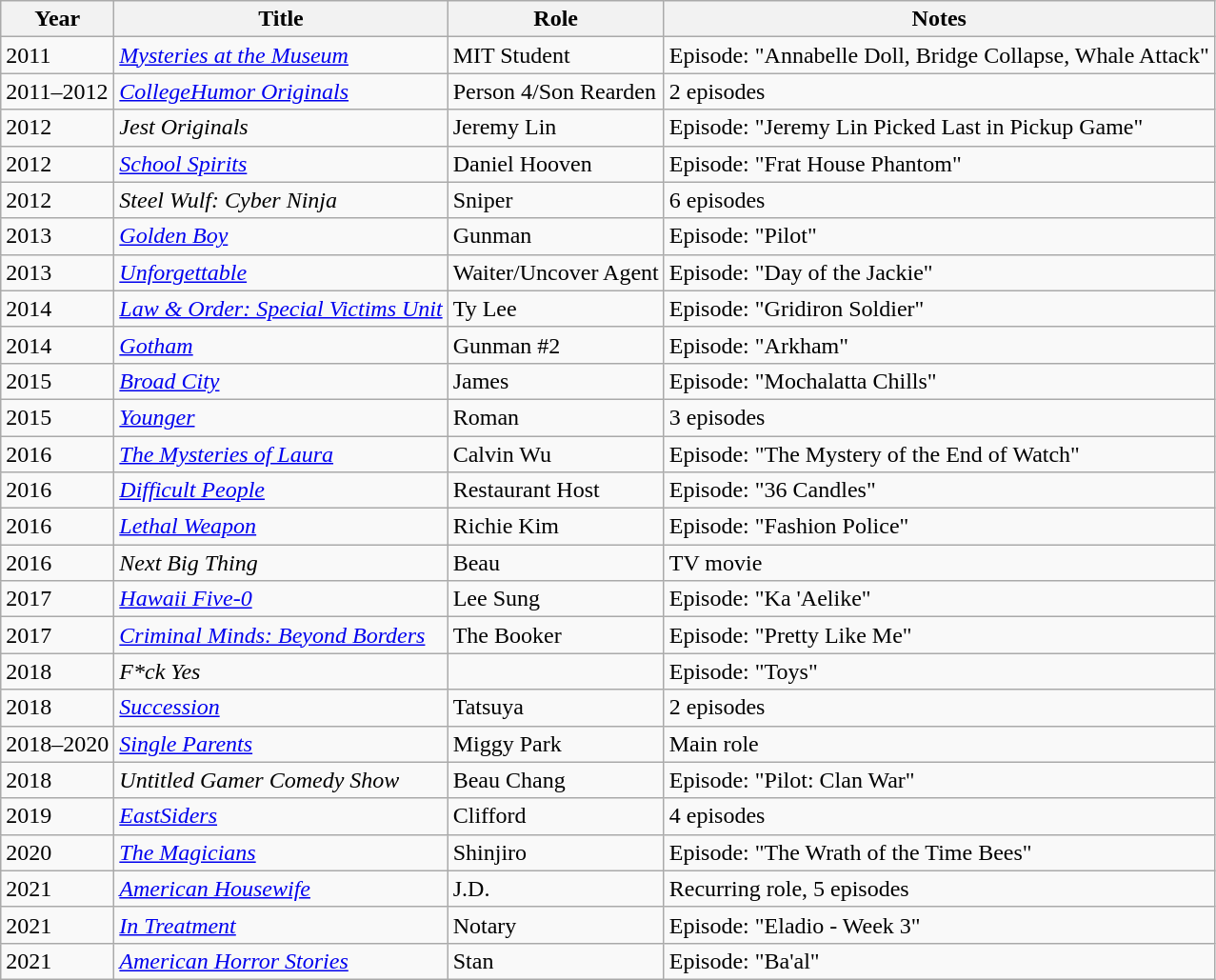<table class = "wikitable sortable">
<tr>
<th>Year</th>
<th>Title</th>
<th>Role</th>
<th>Notes</th>
</tr>
<tr>
<td>2011</td>
<td><em><a href='#'>Mysteries at the Museum</a></em></td>
<td>MIT Student</td>
<td>Episode: "Annabelle Doll, Bridge Collapse, Whale Attack"</td>
</tr>
<tr>
<td>2011–2012</td>
<td><em><a href='#'>CollegeHumor Originals</a></em></td>
<td>Person 4/Son Rearden</td>
<td>2 episodes</td>
</tr>
<tr>
<td>2012</td>
<td><em>Jest Originals</em></td>
<td>Jeremy Lin</td>
<td>Episode: "Jeremy Lin Picked Last in Pickup Game"</td>
</tr>
<tr>
<td>2012</td>
<td><em><a href='#'>School Spirits</a></em></td>
<td>Daniel Hooven</td>
<td>Episode: "Frat House Phantom"</td>
</tr>
<tr>
<td>2012</td>
<td><em>Steel Wulf: Cyber Ninja</em></td>
<td>Sniper</td>
<td>6 episodes</td>
</tr>
<tr>
<td>2013</td>
<td><em><a href='#'>Golden Boy</a></em></td>
<td>Gunman</td>
<td>Episode: "Pilot"</td>
</tr>
<tr>
<td>2013</td>
<td><em><a href='#'>Unforgettable</a></em></td>
<td>Waiter/Uncover Agent</td>
<td>Episode: "Day of the Jackie"</td>
</tr>
<tr>
<td>2014</td>
<td><em><a href='#'>Law & Order: Special Victims Unit</a></em></td>
<td>Ty Lee</td>
<td>Episode: "Gridiron Soldier"</td>
</tr>
<tr>
<td>2014</td>
<td><em><a href='#'>Gotham</a></em></td>
<td>Gunman #2</td>
<td>Episode: "Arkham"</td>
</tr>
<tr>
<td>2015</td>
<td><em><a href='#'>Broad City</a></em></td>
<td>James</td>
<td>Episode: "Mochalatta Chills"</td>
</tr>
<tr>
<td>2015</td>
<td><em><a href='#'>Younger</a></em></td>
<td>Roman</td>
<td>3 episodes</td>
</tr>
<tr>
<td>2016</td>
<td><em><a href='#'>The Mysteries of Laura</a></em></td>
<td>Calvin Wu</td>
<td>Episode: "The Mystery of the End of Watch"</td>
</tr>
<tr>
<td>2016</td>
<td><em><a href='#'>Difficult People</a></em></td>
<td>Restaurant Host</td>
<td>Episode: "36 Candles"</td>
</tr>
<tr>
<td>2016</td>
<td><em><a href='#'>Lethal Weapon</a></em></td>
<td>Richie Kim</td>
<td>Episode: "Fashion Police"</td>
</tr>
<tr>
<td>2016</td>
<td><em>Next Big Thing</em></td>
<td>Beau</td>
<td>TV movie</td>
</tr>
<tr>
<td>2017</td>
<td><em><a href='#'>Hawaii Five-0</a></em></td>
<td>Lee Sung</td>
<td>Episode: "Ka 'Aelike"</td>
</tr>
<tr>
<td>2017</td>
<td><em><a href='#'>Criminal Minds: Beyond Borders</a></em></td>
<td>The Booker</td>
<td>Episode: "Pretty Like Me"</td>
</tr>
<tr>
<td>2018</td>
<td><em>F*ck Yes</em></td>
<td></td>
<td>Episode: "Toys"</td>
</tr>
<tr>
<td>2018</td>
<td><em><a href='#'>Succession</a></em></td>
<td>Tatsuya</td>
<td>2 episodes</td>
</tr>
<tr>
<td>2018–2020</td>
<td><em><a href='#'>Single Parents</a></em></td>
<td>Miggy Park</td>
<td>Main role</td>
</tr>
<tr>
<td>2018</td>
<td><em>Untitled Gamer Comedy Show</em></td>
<td>Beau Chang</td>
<td>Episode: "Pilot: Clan War"</td>
</tr>
<tr>
<td>2019</td>
<td><em><a href='#'>EastSiders</a></em></td>
<td>Clifford</td>
<td>4 episodes</td>
</tr>
<tr>
<td>2020</td>
<td><em><a href='#'>The Magicians</a></em></td>
<td>Shinjiro</td>
<td>Episode: "The Wrath of the Time Bees"</td>
</tr>
<tr>
<td>2021</td>
<td><em><a href='#'>American Housewife</a></em></td>
<td>J.D.</td>
<td>Recurring role, 5 episodes</td>
</tr>
<tr>
<td>2021</td>
<td><em><a href='#'>In Treatment</a></em></td>
<td>Notary</td>
<td>Episode: "Eladio - Week 3"</td>
</tr>
<tr>
<td>2021</td>
<td><em><a href='#'>American Horror Stories</a></em></td>
<td>Stan</td>
<td>Episode: "Ba'al"</td>
</tr>
</table>
